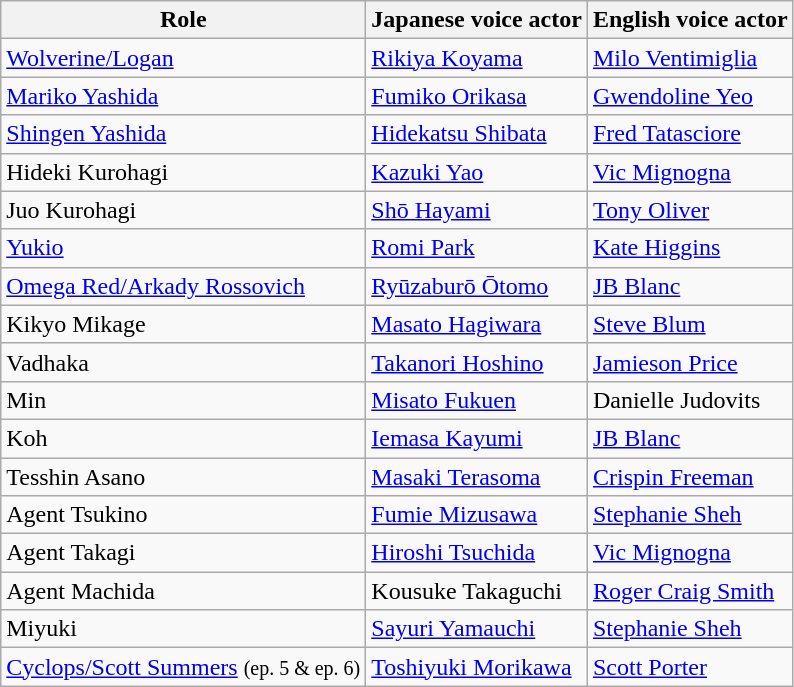<table class="wikitable">
<tr ">
<th>Role</th>
<th>Japanese voice actor</th>
<th>English voice actor</th>
</tr>
<tr>
<td><a href='#'>Wolverine/Logan</a></td>
<td><a href='#'>Rikiya Koyama</a></td>
<td><a href='#'>Milo Ventimiglia</a></td>
</tr>
<tr>
<td><a href='#'>Mariko Yashida</a></td>
<td><a href='#'>Fumiko Orikasa</a></td>
<td><a href='#'>Gwendoline Yeo</a></td>
</tr>
<tr>
<td><a href='#'>Shingen Yashida</a></td>
<td><a href='#'>Hidekatsu Shibata</a></td>
<td><a href='#'>Fred Tatasciore</a></td>
</tr>
<tr>
<td>Hideki Kurohagi</td>
<td><a href='#'>Kazuki Yao</a></td>
<td><a href='#'>Vic Mignogna</a></td>
</tr>
<tr>
<td>Juo Kurohagi</td>
<td><a href='#'>Shō Hayami</a></td>
<td><a href='#'>Tony Oliver</a></td>
</tr>
<tr>
<td><a href='#'>Yukio</a></td>
<td><a href='#'>Romi Park</a></td>
<td><a href='#'>Kate Higgins</a></td>
</tr>
<tr>
<td><a href='#'>Omega Red/Arkady Rossovich</a></td>
<td><a href='#'>Ryūzaburō Ōtomo</a></td>
<td><a href='#'>JB Blanc</a></td>
</tr>
<tr>
<td>Kikyo Mikage</td>
<td><a href='#'>Masato Hagiwara</a></td>
<td><a href='#'>Steve Blum</a></td>
</tr>
<tr>
<td>Vadhaka</td>
<td><a href='#'>Takanori Hoshino</a></td>
<td><a href='#'>Jamieson Price</a></td>
</tr>
<tr>
<td>Min</td>
<td><a href='#'>Misato Fukuen</a></td>
<td>Danielle Judovits</td>
</tr>
<tr>
<td>Koh</td>
<td><a href='#'>Iemasa Kayumi</a></td>
<td><a href='#'>JB Blanc</a></td>
</tr>
<tr>
<td>Tesshin Asano</td>
<td><a href='#'>Masaki Terasoma</a></td>
<td><a href='#'>Crispin Freeman</a></td>
</tr>
<tr>
<td>Agent Tsukino</td>
<td><a href='#'>Fumie Mizusawa</a></td>
<td><a href='#'>Stephanie Sheh</a></td>
</tr>
<tr>
<td>Agent Takagi</td>
<td><a href='#'>Hiroshi Tsuchida</a></td>
<td><a href='#'>Vic Mignogna</a></td>
</tr>
<tr>
<td>Agent Machida</td>
<td>Kousuke Takaguchi</td>
<td><a href='#'>Roger Craig Smith</a></td>
</tr>
<tr>
<td>Miyuki</td>
<td><a href='#'>Sayuri Yamauchi</a></td>
<td><a href='#'>Stephanie Sheh</a></td>
</tr>
<tr>
<td><a href='#'>Cyclops/Scott Summers</a> <small>(ep. 5 & ep. 6)</small></td>
<td><a href='#'>Toshiyuki Morikawa</a></td>
<td><a href='#'>Scott Porter</a></td>
</tr>
</table>
